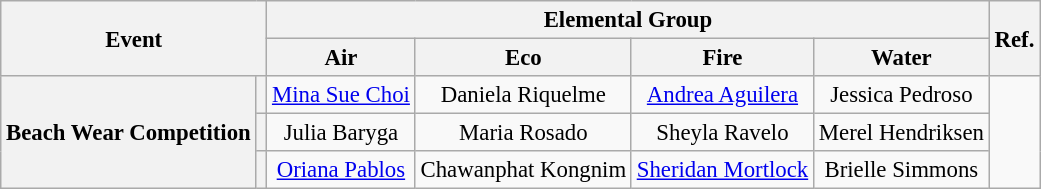<table class="wikitable" style="font-size: 95%;">
<tr>
<th colspan="2" rowspan="2" scope="row">Event</th>
<th colspan="4">Elemental Group</th>
<th rowspan="2" scope="row">Ref.</th>
</tr>
<tr>
<th>Air</th>
<th>Eco</th>
<th>Fire</th>
<th>Water</th>
</tr>
<tr>
<th rowspan="3">Beach Wear Competition</th>
<th></th>
<td align="center"><a href='#'>Mina Sue Choi</a> <br></td>
<td align="center">Daniela Riquelme<br></td>
<td align="center"><a href='#'>Andrea Aguilera</a><br></td>
<td align="center">Jessica Pedroso<br></td>
<td rowspan="3"></td>
</tr>
<tr>
<th></th>
<td align="center">Julia Baryga<br></td>
<td align="center ">Maria Rosado<br></td>
<td align="center">Sheyla Ravelo<br></td>
<td align="center">Merel Hendriksen<br></td>
</tr>
<tr>
<th></th>
<td align="center"><a href='#'>Oriana Pablos</a><br></td>
<td align="center">Chawanphat Kongnim<br></td>
<td align="center"><a href='#'>Sheridan Mortlock</a><br></td>
<td align="center">Brielle Simmons<br></td>
</tr>
</table>
